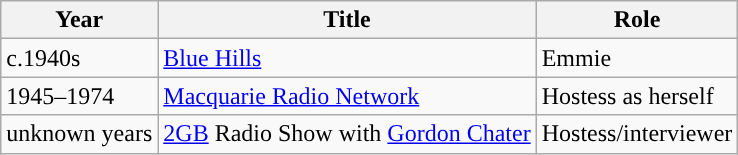<table class="wikitable">
<tr>
<th>Year</th>
<th>Title</th>
<th>Role</th>
</tr>
<tr>
<td>c.1940s</td>
<td><a href='#'>Blue Hills</a></td>
<td>Emmie</td>
</tr>
<tr>
<td>1945–1974</td>
<td><a href='#'>Macquarie Radio Network</a></td>
<td>Hostess as herself</td>
</tr>
<tr>
<td>unknown years</td>
<td><a href='#'>2GB</a> Radio Show with <a href='#'>Gordon Chater</a></td>
<td>Hostess/interviewer</td>
</tr>
</table>
